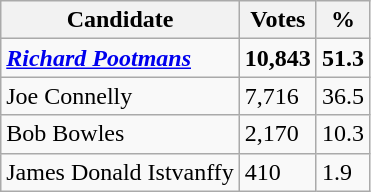<table class="wikitable" align="left">
<tr>
<th>Candidate</th>
<th>Votes</th>
<th>%</th>
</tr>
<tr>
<td><strong><em><a href='#'>Richard Pootmans</a></em></strong></td>
<td><strong>10,843</strong></td>
<td><strong>51.3</strong></td>
</tr>
<tr>
<td>Joe Connelly</td>
<td>7,716</td>
<td>36.5</td>
</tr>
<tr>
<td>Bob Bowles</td>
<td>2,170</td>
<td>10.3</td>
</tr>
<tr>
<td>James Donald Istvanffy</td>
<td>410</td>
<td>1.9</td>
</tr>
</table>
